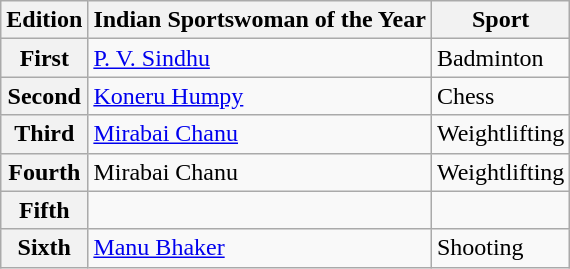<table class="wikitable" style="font-size:100%;">
<tr>
<th>Edition</th>
<th>Indian Sportswoman of the Year</th>
<th>Sport</th>
</tr>
<tr>
<th>First</th>
<td><a href='#'>P. V. Sindhu</a></td>
<td>Badminton</td>
</tr>
<tr>
<th>Second</th>
<td><a href='#'>Koneru Humpy</a></td>
<td>Chess</td>
</tr>
<tr>
<th>Third</th>
<td><a href='#'>Mirabai Chanu</a></td>
<td>Weightlifting</td>
</tr>
<tr>
<th>Fourth</th>
<td>Mirabai Chanu</td>
<td>Weightlifting</td>
</tr>
<tr>
<th>Fifth</th>
<td></td>
<td></td>
</tr>
<tr>
<th>Sixth</th>
<td><a href='#'>Manu Bhaker</a></td>
<td>Shooting</td>
</tr>
</table>
